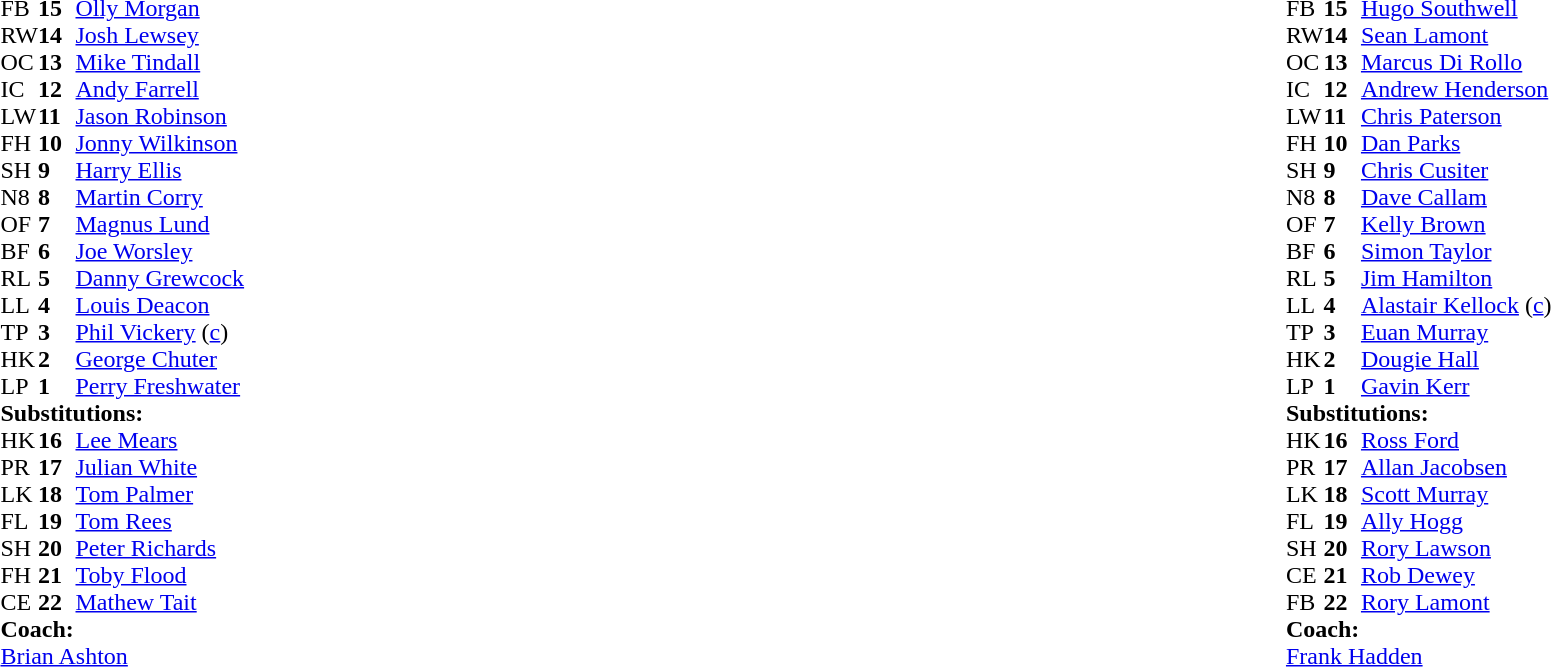<table width="100%">
<tr>
<td style="vertical-align:top" width="50%"><br><table cellspacing="0" cellpadding="0">
<tr>
<th width="25"></th>
<th width="25"></th>
</tr>
<tr>
<td>FB</td>
<td><strong>15</strong></td>
<td><a href='#'>Olly Morgan</a></td>
</tr>
<tr>
<td>RW</td>
<td><strong>14</strong></td>
<td><a href='#'>Josh Lewsey</a></td>
</tr>
<tr>
<td>OC</td>
<td><strong>13</strong></td>
<td><a href='#'>Mike Tindall</a></td>
</tr>
<tr>
<td>IC</td>
<td><strong>12</strong></td>
<td><a href='#'>Andy Farrell</a></td>
</tr>
<tr>
<td>LW</td>
<td><strong>11</strong></td>
<td><a href='#'>Jason Robinson</a></td>
</tr>
<tr>
<td>FH</td>
<td><strong>10</strong></td>
<td><a href='#'>Jonny Wilkinson</a></td>
</tr>
<tr>
<td>SH</td>
<td><strong>9</strong></td>
<td><a href='#'>Harry Ellis</a></td>
</tr>
<tr>
<td>N8</td>
<td><strong>8</strong></td>
<td><a href='#'>Martin Corry</a></td>
</tr>
<tr>
<td>OF</td>
<td><strong>7</strong></td>
<td><a href='#'>Magnus Lund</a></td>
</tr>
<tr>
<td>BF</td>
<td><strong>6</strong></td>
<td><a href='#'>Joe Worsley</a></td>
</tr>
<tr>
<td>RL</td>
<td><strong>5</strong></td>
<td><a href='#'>Danny Grewcock</a></td>
</tr>
<tr>
<td>LL</td>
<td><strong>4</strong></td>
<td><a href='#'>Louis Deacon</a></td>
</tr>
<tr>
<td>TP</td>
<td><strong>3</strong></td>
<td><a href='#'>Phil Vickery</a> (<a href='#'>c</a>)</td>
<td></td>
<td></td>
</tr>
<tr>
<td>HK</td>
<td><strong>2</strong></td>
<td><a href='#'>George Chuter</a></td>
</tr>
<tr>
<td>LP</td>
<td><strong>1</strong></td>
<td><a href='#'>Perry Freshwater</a></td>
</tr>
<tr>
<td colspan="4"><strong>Substitutions:</strong></td>
</tr>
<tr>
<td>HK</td>
<td><strong>16</strong></td>
<td><a href='#'>Lee Mears</a></td>
</tr>
<tr>
<td>PR</td>
<td><strong>17</strong></td>
<td><a href='#'>Julian White</a></td>
<td></td>
<td></td>
</tr>
<tr>
<td>LK</td>
<td><strong>18</strong></td>
<td><a href='#'>Tom Palmer</a></td>
</tr>
<tr>
<td>FL</td>
<td><strong>19</strong></td>
<td><a href='#'>Tom Rees</a></td>
</tr>
<tr>
<td>SH</td>
<td><strong>20</strong></td>
<td><a href='#'>Peter Richards</a></td>
</tr>
<tr>
<td>FH</td>
<td><strong>21</strong></td>
<td><a href='#'>Toby Flood</a></td>
</tr>
<tr>
<td>CE</td>
<td><strong>22</strong></td>
<td><a href='#'>Mathew Tait</a></td>
</tr>
<tr>
<td colspan="4"><strong>Coach:</strong></td>
</tr>
<tr>
<td colspan="4"><a href='#'>Brian Ashton</a></td>
</tr>
</table>
</td>
<td style="vertical-align:top"></td>
<td style="vertical-align:top" width="50%"><br><table cellspacing="0" cellpadding="0" align="center">
<tr>
<th width="25"></th>
<th width="25"></th>
</tr>
<tr>
<td>FB</td>
<td><strong>15</strong></td>
<td><a href='#'>Hugo Southwell</a></td>
</tr>
<tr>
<td>RW</td>
<td><strong>14</strong></td>
<td><a href='#'>Sean Lamont</a></td>
</tr>
<tr>
<td>OC</td>
<td><strong>13</strong></td>
<td><a href='#'>Marcus Di Rollo</a></td>
</tr>
<tr>
<td>IC</td>
<td><strong>12</strong></td>
<td><a href='#'>Andrew Henderson</a></td>
<td></td>
<td></td>
</tr>
<tr>
<td>LW</td>
<td><strong>11</strong></td>
<td><a href='#'>Chris Paterson</a></td>
</tr>
<tr>
<td>FH</td>
<td><strong>10</strong></td>
<td><a href='#'>Dan Parks</a></td>
</tr>
<tr>
<td>SH</td>
<td><strong>9</strong></td>
<td><a href='#'>Chris Cusiter</a></td>
</tr>
<tr>
<td>N8</td>
<td><strong>8</strong></td>
<td><a href='#'>Dave Callam</a></td>
</tr>
<tr>
<td>OF</td>
<td><strong>7</strong></td>
<td><a href='#'>Kelly Brown</a></td>
<td></td>
<td></td>
</tr>
<tr>
<td>BF</td>
<td><strong>6</strong></td>
<td><a href='#'>Simon Taylor</a></td>
</tr>
<tr>
<td>RL</td>
<td><strong>5</strong></td>
<td><a href='#'>Jim Hamilton</a></td>
<td></td>
<td></td>
</tr>
<tr>
<td>LL</td>
<td><strong>4</strong></td>
<td><a href='#'>Alastair Kellock</a> (<a href='#'>c</a>)</td>
</tr>
<tr>
<td>TP</td>
<td><strong>3</strong></td>
<td><a href='#'>Euan Murray</a></td>
</tr>
<tr>
<td>HK</td>
<td><strong>2</strong></td>
<td><a href='#'>Dougie Hall</a></td>
</tr>
<tr>
<td>LP</td>
<td><strong>1</strong></td>
<td><a href='#'>Gavin Kerr</a></td>
<td></td>
<td></td>
</tr>
<tr>
<td colspan="4"><strong>Substitutions:</strong></td>
</tr>
<tr>
<td>HK</td>
<td><strong>16</strong></td>
<td><a href='#'>Ross Ford</a></td>
</tr>
<tr>
<td>PR</td>
<td><strong>17</strong></td>
<td><a href='#'>Allan Jacobsen</a></td>
<td></td>
<td></td>
</tr>
<tr>
<td>LK</td>
<td><strong>18</strong></td>
<td><a href='#'>Scott Murray</a></td>
<td></td>
<td></td>
</tr>
<tr>
<td>FL</td>
<td><strong>19</strong></td>
<td><a href='#'>Ally Hogg</a></td>
<td></td>
<td></td>
</tr>
<tr>
<td>SH</td>
<td><strong>20</strong></td>
<td><a href='#'>Rory Lawson</a></td>
</tr>
<tr>
<td>CE</td>
<td><strong>21</strong></td>
<td><a href='#'>Rob Dewey</a></td>
<td></td>
<td></td>
</tr>
<tr>
<td>FB</td>
<td><strong>22</strong></td>
<td><a href='#'>Rory Lamont</a></td>
</tr>
<tr>
<td colspan="4"><strong>Coach:</strong></td>
</tr>
<tr>
<td colspan="4"><a href='#'>Frank Hadden</a></td>
</tr>
</table>
</td>
</tr>
</table>
